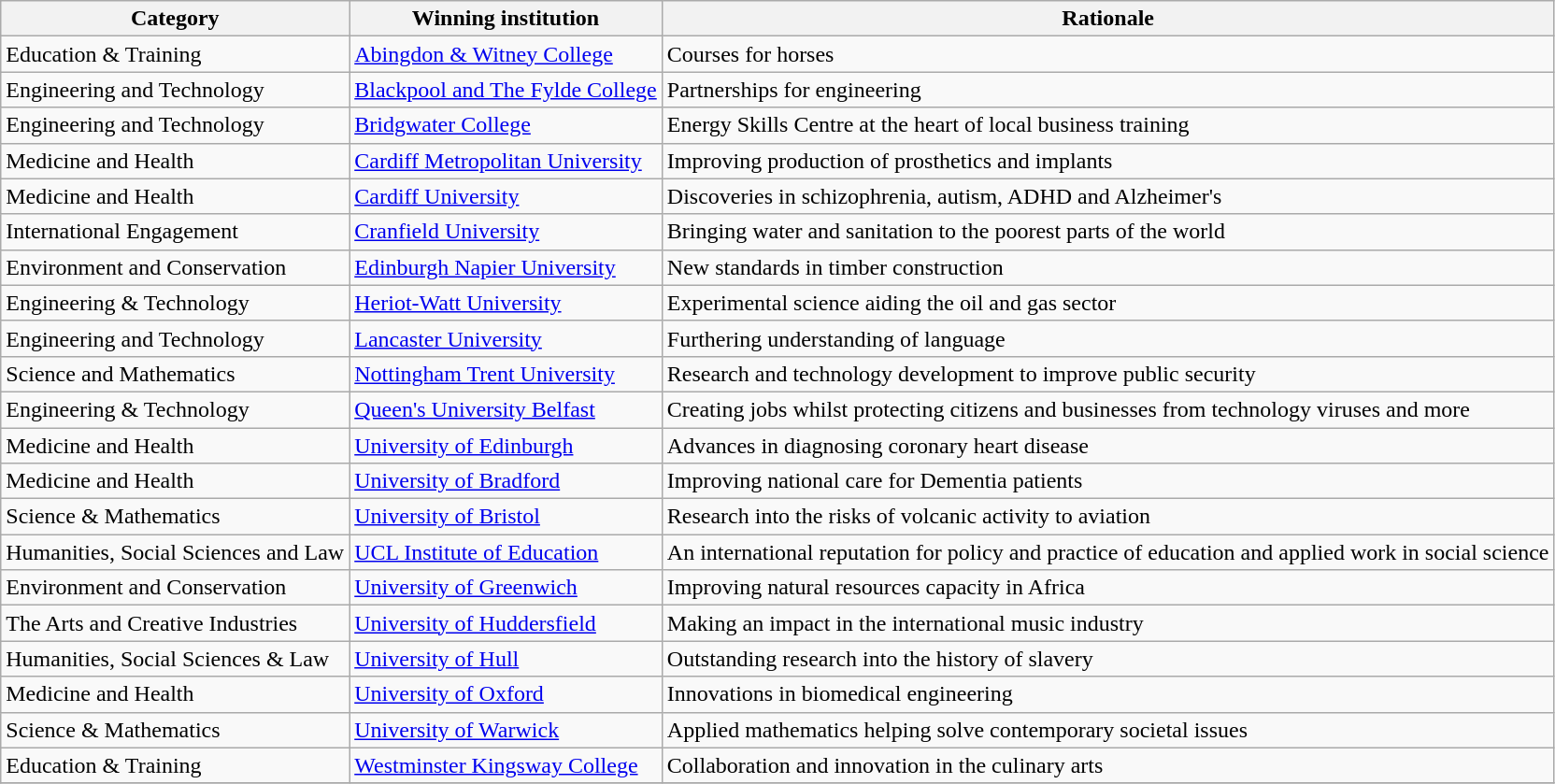<table class="wikitable">
<tr>
<th>Category</th>
<th>Winning institution</th>
<th>Rationale</th>
</tr>
<tr>
<td>Education & Training</td>
<td><a href='#'>Abingdon & Witney College</a></td>
<td>Courses for horses</td>
</tr>
<tr>
<td>Engineering and Technology</td>
<td><a href='#'>Blackpool and The Fylde College</a></td>
<td>Partnerships for engineering</td>
</tr>
<tr>
<td>Engineering and Technology</td>
<td><a href='#'>Bridgwater College</a></td>
<td>Energy Skills Centre at the heart of local business training</td>
</tr>
<tr>
<td>Medicine and Health</td>
<td><a href='#'>Cardiff Metropolitan University</a></td>
<td>Improving production of prosthetics and implants</td>
</tr>
<tr>
<td>Medicine and Health</td>
<td><a href='#'>Cardiff University</a></td>
<td>Discoveries in schizophrenia, autism, ADHD and Alzheimer's</td>
</tr>
<tr>
<td>International Engagement</td>
<td><a href='#'>Cranfield University</a></td>
<td>Bringing water and sanitation to the poorest parts of the world</td>
</tr>
<tr>
<td>Environment and Conservation</td>
<td><a href='#'>Edinburgh Napier University</a></td>
<td>New standards in timber construction</td>
</tr>
<tr>
<td>Engineering & Technology</td>
<td><a href='#'>Heriot-Watt University</a></td>
<td>Experimental science aiding the oil and gas sector</td>
</tr>
<tr>
<td>Engineering and Technology</td>
<td><a href='#'>Lancaster University</a></td>
<td>Furthering understanding of language</td>
</tr>
<tr>
<td>Science and Mathematics</td>
<td><a href='#'>Nottingham Trent University</a></td>
<td>Research and technology development to improve public security</td>
</tr>
<tr>
<td>Engineering & Technology</td>
<td><a href='#'>Queen's University Belfast</a></td>
<td>Creating jobs whilst protecting citizens and businesses from technology viruses and more</td>
</tr>
<tr>
<td>Medicine and Health</td>
<td><a href='#'>University of Edinburgh</a></td>
<td>Advances in diagnosing coronary heart disease</td>
</tr>
<tr>
<td>Medicine and Health</td>
<td><a href='#'>University of Bradford</a></td>
<td>Improving national care for Dementia patients</td>
</tr>
<tr>
<td>Science & Mathematics</td>
<td><a href='#'>University of Bristol</a></td>
<td>Research into the risks of volcanic activity to aviation</td>
</tr>
<tr>
<td>Humanities, Social Sciences and Law</td>
<td><a href='#'>UCL Institute of Education</a></td>
<td>An international reputation for policy and practice of education and applied work in social science</td>
</tr>
<tr>
<td>Environment and Conservation</td>
<td><a href='#'>University of Greenwich</a></td>
<td>Improving natural resources capacity in Africa</td>
</tr>
<tr>
<td>The Arts and Creative Industries</td>
<td><a href='#'>University of Huddersfield</a></td>
<td>Making an impact in the international music industry</td>
</tr>
<tr>
<td>Humanities, Social Sciences & Law</td>
<td><a href='#'>University of Hull</a></td>
<td>Outstanding research into the history of slavery</td>
</tr>
<tr>
<td>Medicine and Health</td>
<td><a href='#'>University of Oxford</a></td>
<td>Innovations in biomedical engineering</td>
</tr>
<tr>
<td>Science & Mathematics</td>
<td><a href='#'>University of Warwick</a></td>
<td>Applied mathematics helping solve contemporary societal issues</td>
</tr>
<tr>
<td>Education & Training</td>
<td><a href='#'>Westminster Kingsway College</a></td>
<td>Collaboration and innovation in the culinary arts</td>
</tr>
<tr>
</tr>
</table>
